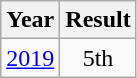<table class="wikitable" style="text-align:center">
<tr>
<th>Year</th>
<th>Result</th>
</tr>
<tr>
<td><a href='#'>2019</a></td>
<td>5th</td>
</tr>
</table>
